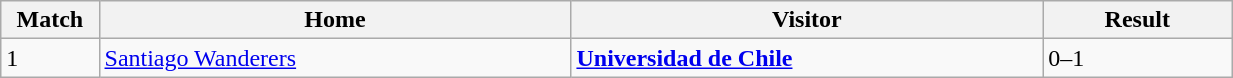<table class="wikitable" width=65%>
<tr>
<th width=6%>Match</th>
<th width=30%>Home</th>
<th width=30%>Visitor</th>
<th width=12%>Result</th>
</tr>
<tr>
<td>1</td>
<td><a href='#'>Santiago Wanderers</a></td>
<td><strong><a href='#'>Universidad de Chile</a></strong></td>
<td>0–1</td>
</tr>
</table>
